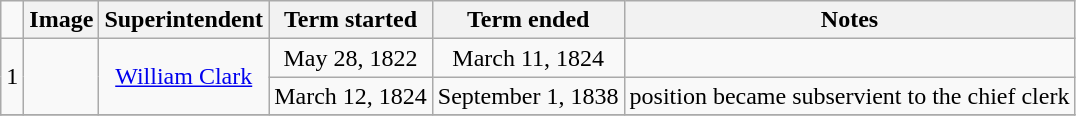<table class=wikitable style="text-align:center">
<tr>
<td></td>
<th>Image</th>
<th>Superintendent</th>
<th>Term started</th>
<th>Term ended</th>
<th>Notes</th>
</tr>
<tr>
<td rowspan="2">1</td>
<td rowspan="2"></td>
<td rowspan="2"><a href='#'>William Clark</a></td>
<td>May 28, 1822</td>
<td>March 11, 1824</td>
<td></td>
</tr>
<tr>
<td nowrap>March 12, 1824</td>
<td nowrap>September 1, 1838</td>
<td>position became subservient to the chief clerk</td>
</tr>
<tr>
</tr>
</table>
